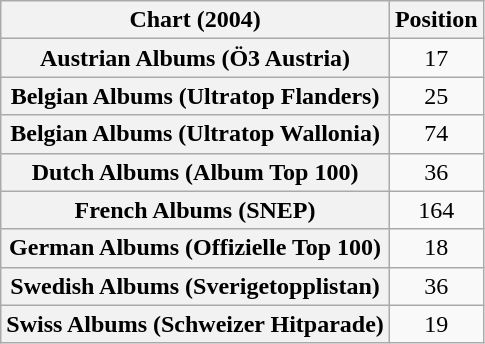<table class="wikitable sortable plainrowheaders">
<tr>
<th>Chart (2004)</th>
<th>Position</th>
</tr>
<tr>
<th scope="row">Austrian Albums (Ö3 Austria)</th>
<td align="center">17</td>
</tr>
<tr>
<th scope="row">Belgian Albums (Ultratop Flanders)</th>
<td align="center">25</td>
</tr>
<tr>
<th scope="row">Belgian Albums (Ultratop Wallonia)</th>
<td align="center">74</td>
</tr>
<tr>
<th scope="row">Dutch Albums (Album Top 100)</th>
<td align="center">36</td>
</tr>
<tr>
<th scope="row">French Albums (SNEP)</th>
<td align="center">164</td>
</tr>
<tr>
<th scope="row">German Albums (Offizielle Top 100)</th>
<td align="center">18</td>
</tr>
<tr>
<th scope="row">Swedish Albums (Sverigetopplistan)</th>
<td align="center">36</td>
</tr>
<tr>
<th scope="row">Swiss Albums (Schweizer Hitparade)</th>
<td align="center">19</td>
</tr>
</table>
